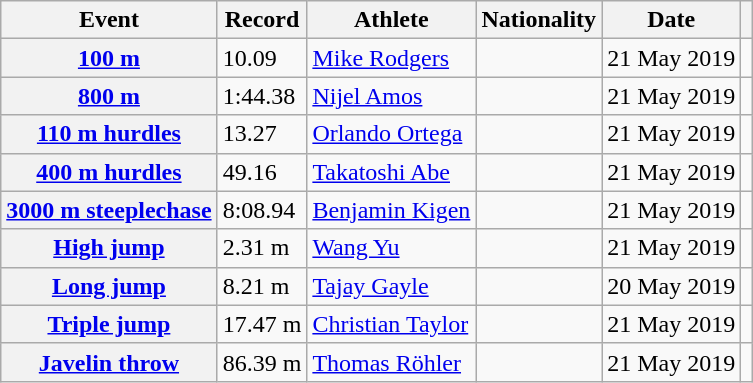<table class="wikitable plainrowheaders sticky-header">
<tr>
<th scope="col">Event</th>
<th scope="col">Record</th>
<th scope="col">Athlete</th>
<th scope="col">Nationality</th>
<th scope="col">Date</th>
<th scope="col"></th>
</tr>
<tr>
<th scope="row"><a href='#'>100 m</a></th>
<td>10.09 </td>
<td><a href='#'>Mike Rodgers</a></td>
<td></td>
<td>21 May 2019</td>
<td></td>
</tr>
<tr>
<th scope="row"><a href='#'>800 m</a></th>
<td>1:44.38</td>
<td><a href='#'>Nijel Amos</a></td>
<td></td>
<td>21 May 2019</td>
<td></td>
</tr>
<tr>
<th scope="row"><a href='#'>110 m hurdles</a></th>
<td>13.27 </td>
<td><a href='#'>Orlando Ortega</a></td>
<td></td>
<td>21 May 2019</td>
<td></td>
</tr>
<tr>
<th scope="row"><a href='#'>400 m hurdles</a></th>
<td>49.16</td>
<td><a href='#'>Takatoshi Abe</a></td>
<td></td>
<td>21 May 2019</td>
<td></td>
</tr>
<tr>
<th scope="row"><a href='#'>3000 m steeplechase</a></th>
<td>8:08.94</td>
<td><a href='#'>Benjamin Kigen</a></td>
<td></td>
<td>21 May 2019</td>
<td></td>
</tr>
<tr>
<th scope="row"><a href='#'>High jump</a></th>
<td>2.31 m</td>
<td><a href='#'>Wang Yu</a></td>
<td></td>
<td>21 May 2019</td>
<td></td>
</tr>
<tr>
<th scope="row"><a href='#'>Long jump</a></th>
<td>8.21 m </td>
<td><a href='#'>Tajay Gayle</a></td>
<td></td>
<td>20 May 2019</td>
<td></td>
</tr>
<tr>
<th scope="row"><a href='#'>Triple jump</a></th>
<td>17.47 m </td>
<td><a href='#'>Christian Taylor</a></td>
<td></td>
<td>21 May 2019</td>
<td></td>
</tr>
<tr>
<th scope="row"><a href='#'>Javelin throw</a></th>
<td>86.39 m</td>
<td><a href='#'>Thomas Röhler</a></td>
<td></td>
<td>21 May 2019</td>
<td></td>
</tr>
</table>
